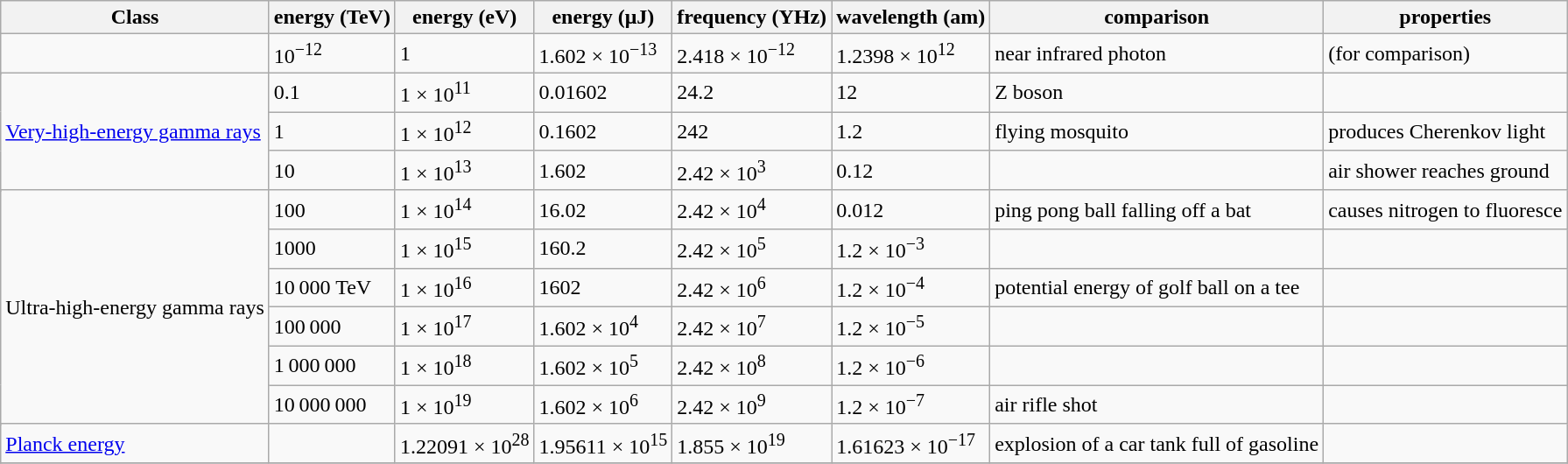<table class="wikitable">
<tr>
<th>Class</th>
<th>energy (TeV)</th>
<th>energy (eV)</th>
<th>energy (μJ)</th>
<th>frequency (YHz)</th>
<th>wavelength (am)</th>
<th>comparison</th>
<th>properties</th>
</tr>
<tr>
<td rowspan="2"></td>
<td>10<sup>−12</sup></td>
<td>1</td>
<td>1.602 × 10<sup>−13</sup></td>
<td>2.418 × 10<sup>−12</sup></td>
<td>1.2398 × 10<sup>12</sup></td>
<td>near infrared photon</td>
<td>(for comparison)</td>
</tr>
<tr>
<td rowspan="2">0.1</td>
<td rowspan="2">1 × 10<sup>11</sup></td>
<td rowspan="2">0.01602</td>
<td rowspan="2">24.2</td>
<td rowspan="2">12</td>
<td rowspan="2">Z boson</td>
<td rowspan="2"></td>
</tr>
<tr>
<td rowspan="4"><a href='#'>Very-high-energy gamma rays</a></td>
</tr>
<tr>
<td>1</td>
<td>1 × 10<sup>12</sup></td>
<td>0.1602</td>
<td>242</td>
<td>1.2</td>
<td>flying mosquito</td>
<td>produces Cherenkov light</td>
</tr>
<tr>
<td>10</td>
<td>1 × 10<sup>13</sup></td>
<td>1.602</td>
<td>2.42 × 10<sup>3</sup></td>
<td>0.12</td>
<td></td>
<td>air shower reaches ground</td>
</tr>
<tr>
<td rowspan="2">100</td>
<td rowspan="2">1 × 10<sup>14</sup></td>
<td rowspan="2">16.02</td>
<td rowspan="2">2.42 × 10<sup>4</sup></td>
<td rowspan="2">0.012</td>
<td rowspan="2">ping pong ball falling off a bat</td>
<td rowspan="2">causes nitrogen to fluoresce</td>
</tr>
<tr>
<td rowspan="7">Ultra-high-energy gamma rays</td>
</tr>
<tr>
<td>1000</td>
<td>1 × 10<sup>15</sup></td>
<td>160.2</td>
<td>2.42 × 10<sup>5</sup></td>
<td>1.2 × 10<sup>−3</sup></td>
<td></td>
<td></td>
</tr>
<tr>
<td>10 000 TeV</td>
<td>1 × 10<sup>16</sup></td>
<td>1602</td>
<td>2.42 × 10<sup>6</sup></td>
<td>1.2 × 10<sup>−4</sup></td>
<td>potential energy of golf ball on a tee</td>
<td></td>
</tr>
<tr>
<td>100 000</td>
<td>1 × 10<sup>17</sup></td>
<td>1.602 × 10<sup>4</sup></td>
<td>2.42 × 10<sup>7</sup></td>
<td>1.2 × 10<sup>−5</sup></td>
<td></td>
<td></td>
</tr>
<tr>
<td>1 000 000</td>
<td>1 × 10<sup>18</sup></td>
<td>1.602 × 10<sup>5</sup></td>
<td>2.42 × 10<sup>8</sup></td>
<td>1.2 × 10<sup>−6</sup></td>
<td></td>
<td></td>
</tr>
<tr>
<td>10 000 000</td>
<td>1 × 10<sup>19</sup></td>
<td>1.602 × 10<sup>6</sup></td>
<td>2.42 × 10<sup>9</sup></td>
<td>1.2 × 10<sup>−7</sup></td>
<td>air rifle shot</td>
<td></td>
</tr>
<tr>
<td rowspan="2"></td>
<td rowspan="2">1.22091 × 10<sup>28</sup></td>
<td rowspan="2">1.95611 × 10<sup>15</sup></td>
<td rowspan="2">1.855 × 10<sup>19</sup></td>
<td rowspan="2">1.61623 × 10<sup>−17</sup></td>
<td rowspan="2">explosion of a car tank full of gasoline</td>
<td rowspan="2"></td>
</tr>
<tr>
<td><a href='#'>Planck energy</a></td>
</tr>
<tr>
</tr>
</table>
